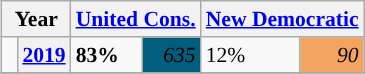<table class="wikitable" style="float:right; width:400; font-size:90%; margin-left:1em;">
<tr>
<th colspan="2" scope="col">Year</th>
<th colspan="2" scope="col"><a href='#'>United Cons.</a></th>
<th colspan="2" scope="col"><a href='#'>New Democratic</a></th>
</tr>
<tr>
<td style="width: 0.25em; background-color: "></td>
<th><a href='#'>2019</a></th>
<td><span> <strong>83%</strong></span></td>
<td style="text-align:right; background:#005D7C;"><span> <em>635</em></span></td>
<td>12%</td>
<td style="text-align:right; background:#F4A460;"><em>90</em></td>
</tr>
<tr>
</tr>
</table>
